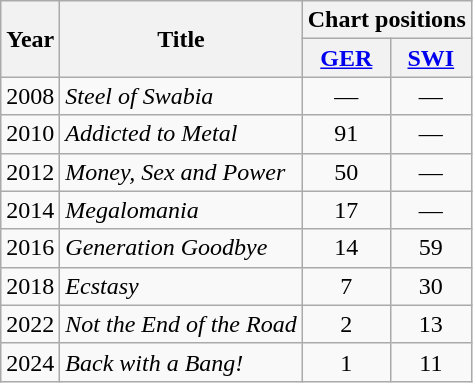<table class="wikitable">
<tr>
<th rowspan="2">Year</th>
<th rowspan="2">Title</th>
<th colspan="3">Chart positions</th>
</tr>
<tr>
<th><a href='#'>GER</a><br></th>
<th><a href='#'>SWI</a><br></th>
</tr>
<tr>
<td>2008</td>
<td><em>Steel of Swabia</em></td>
<td align="center">—</td>
<td align="center">—</td>
</tr>
<tr>
<td>2010</td>
<td><em>Addicted to Metal</em></td>
<td align="center">91</td>
<td align="center">—</td>
</tr>
<tr>
<td>2012</td>
<td><em>Money, Sex and Power</em></td>
<td align="center">50</td>
<td align="center">—</td>
</tr>
<tr>
<td>2014</td>
<td><em>Megalomania</em></td>
<td align="center">17</td>
<td align="center">—</td>
</tr>
<tr>
<td>2016</td>
<td><em>Generation Goodbye</em></td>
<td align="center">14</td>
<td align="center">59</td>
</tr>
<tr>
<td>2018</td>
<td><em>Ecstasy</em></td>
<td align="center">7</td>
<td align="center">30</td>
</tr>
<tr>
<td>2022</td>
<td><em>Not the End of the Road</em></td>
<td align="center">2</td>
<td align="center">13</td>
</tr>
<tr>
<td>2024</td>
<td><em>Back with a Bang!</em></td>
<td align="center">1</td>
<td align="center">11</td>
</tr>
</table>
